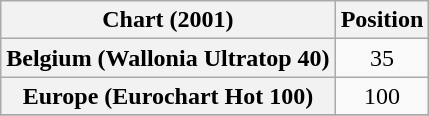<table class="wikitable sortable plainrowheaders">
<tr>
<th>Chart (2001)</th>
<th>Position</th>
</tr>
<tr>
<th scope="row">Belgium (Wallonia Ultratop 40)</th>
<td align="center">35</td>
</tr>
<tr>
<th scope="row">Europe (Eurochart Hot 100)</th>
<td style="text-align:center;">100</td>
</tr>
<tr>
</tr>
</table>
